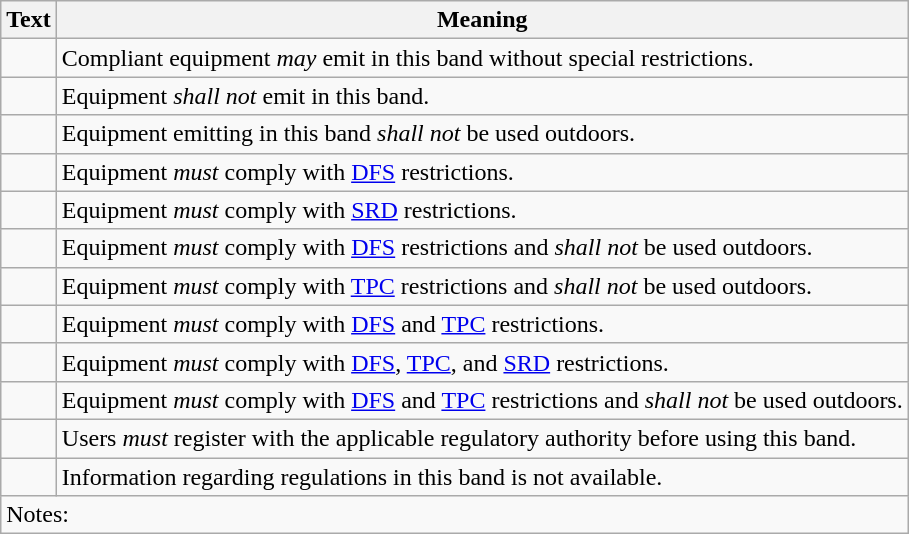<table class="wikitable sticky-header">
<tr>
<th>Text</th>
<th>Meaning</th>
</tr>
<tr>
<td></td>
<td>Compliant equipment <em>may</em> emit in this band without special restrictions.</td>
</tr>
<tr>
<td></td>
<td>Equipment <em>shall not</em> emit in this band.</td>
</tr>
<tr>
<td></td>
<td>Equipment emitting in this band <em>shall not</em> be used outdoors.</td>
</tr>
<tr>
<td></td>
<td>Equipment <em>must</em> comply with <a href='#'>DFS</a> restrictions.</td>
</tr>
<tr>
<td></td>
<td>Equipment <em>must</em> comply with <a href='#'>SRD</a> restrictions.</td>
</tr>
<tr>
<td></td>
<td>Equipment <em>must</em> comply with <a href='#'>DFS</a> restrictions and <em>shall not</em> be used outdoors.</td>
</tr>
<tr>
<td></td>
<td>Equipment <em>must</em> comply with <a href='#'>TPC</a> restrictions and <em>shall not</em> be used outdoors.</td>
</tr>
<tr>
<td></td>
<td>Equipment <em>must</em> comply with <a href='#'>DFS</a> and <a href='#'>TPC</a> restrictions.</td>
</tr>
<tr>
<td></td>
<td>Equipment <em>must</em> comply with <a href='#'>DFS</a>, <a href='#'>TPC</a>, and <a href='#'>SRD</a> restrictions.</td>
</tr>
<tr>
<td></td>
<td>Equipment <em>must</em> comply with <a href='#'>DFS</a> and <a href='#'>TPC</a> restrictions and <em>shall not</em> be used outdoors.</td>
</tr>
<tr>
<td></td>
<td>Users <em>must</em> register with the applicable regulatory authority before using this band.</td>
</tr>
<tr>
<td></td>
<td>Information regarding regulations in this band is not available.</td>
</tr>
<tr>
<td colspan="2" style="text-align: left;">Notes: </td>
</tr>
</table>
